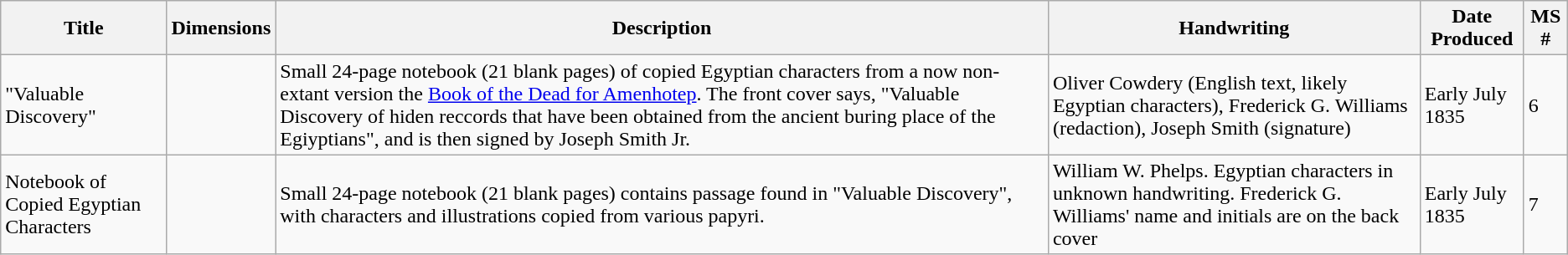<table class="wikitable sortable">
<tr>
<th>Title</th>
<th>Dimensions</th>
<th>Description</th>
<th>Handwriting</th>
<th>Date Produced</th>
<th>MS #</th>
</tr>
<tr>
<td>"Valuable Discovery"</td>
<td></td>
<td>Small 24-page notebook (21 blank pages) of copied Egyptian characters from a now non-extant version the <a href='#'>Book of the Dead for Amenhotep</a>. The front cover says, "Valuable Discovery of hiden reccords that have been obtained from the ancient buring place of the Egiyptians", and is then signed by Joseph Smith Jr.</td>
<td>Oliver Cowdery (English text, likely Egyptian characters), Frederick G. Williams (redaction), Joseph Smith (signature)</td>
<td>Early July 1835</td>
<td>6</td>
</tr>
<tr>
<td>Notebook of Copied Egyptian Characters</td>
<td></td>
<td>Small 24-page notebook (21 blank pages) contains passage found in "Valuable Discovery", with characters and illustrations copied from various papyri.</td>
<td>William W. Phelps. Egyptian characters in unknown handwriting. Frederick G. Williams' name and initials are on the back cover</td>
<td>Early July 1835</td>
<td>7</td>
</tr>
</table>
